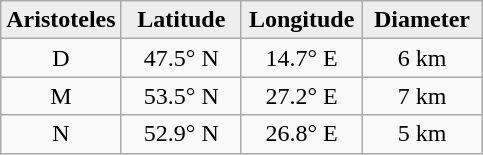<table class="wikitable">
<tr>
<th width="25%" style="background:#eeeeee;">Aristoteles</th>
<th width="25%" style="background:#eeeeee;">Latitude</th>
<th width="25%" style="background:#eeeeee;">Longitude</th>
<th width="25%" style="background:#eeeeee;">Diameter</th>
</tr>
<tr>
<td align="center">D</td>
<td align="center">47.5° N</td>
<td align="center">14.7° E</td>
<td align="center">6 km</td>
</tr>
<tr>
<td align="center">M</td>
<td align="center">53.5° N</td>
<td align="center">27.2° E</td>
<td align="center">7 km</td>
</tr>
<tr>
<td align="center">N</td>
<td align="center">52.9° N</td>
<td align="center">26.8° E</td>
<td align="center">5 km</td>
</tr>
</table>
